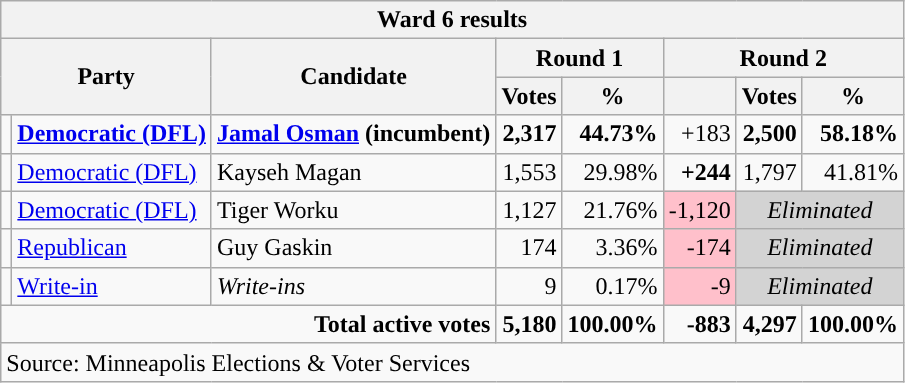<table class="wikitable">
<tr>
<th colspan="8">Ward 6 results</th>
</tr>
<tr>
<th rowspan="2" colspan="2">Party</th>
<th rowspan="2">Candidate</th>
<th colspan="2">Round 1</th>
<th colspan="3">Round 2</th>
</tr>
<tr>
<th>Votes</th>
<th>%</th>
<th></th>
<th>Votes</th>
<th>%</th>
</tr>
<tr>
<td style="background-color:"></td>
<td><strong><a href='#'>Democratic (DFL)</a></strong></td>
<td><strong><a href='#'>Jamal Osman</a> (incumbent)</strong></td>
<td align="right"><strong>2,317</strong></td>
<td align="right"><strong>44.73%</strong></td>
<td align="right">+183</td>
<td align="right"><strong>2,500</strong></td>
<td align="right"><strong>58.18%</strong></td>
</tr>
<tr>
<td style="background-color:"></td>
<td><a href='#'>Democratic (DFL)</a></td>
<td>Kayseh Magan</td>
<td align="right">1,553</td>
<td align="right">29.98%</td>
<td align="right"><strong>+244</strong></td>
<td align="right">1,797</td>
<td align="right">41.81%</td>
</tr>
<tr>
<td style="background-color:"></td>
<td><a href='#'>Democratic (DFL)</a></td>
<td>Tiger Worku</td>
<td align="right">1,127</td>
<td align="right">21.76%</td>
<td BGCOLOR=pink align="right">-1,120</td>
<td colspan=2 bgcolor=lightgray align=center><em>Eliminated</em></td>
</tr>
<tr>
<td style="background-color:"></td>
<td><a href='#'>Republican</a></td>
<td>Guy Gaskin</td>
<td align="right">174</td>
<td align="right">3.36%</td>
<td BGCOLOR=pink align="right">-174</td>
<td colspan=2 bgcolor=lightgray align=center><em>Eliminated</em></td>
</tr>
<tr>
<td style="background-color:"></td>
<td><a href='#'>Write-in</a></td>
<td><em>Write-ins</em></td>
<td align="right">9</td>
<td align="right">0.17%</td>
<td BGCOLOR=pink align="right">-9</td>
<td colspan=2 bgcolor=lightgray align=center><em>Eliminated</em></td>
</tr>
<tr align="right">
<td colspan="3"><strong>Total active votes</strong></td>
<td><strong>5,180</strong></td>
<td><strong>100.00%</strong></td>
<td><strong>-883</strong></td>
<td><strong>4,297</strong></td>
<td><strong>100.00%</strong></td>
</tr>
<tr>
<td colspan="8">Source: Minneapolis Elections & Voter Services</td>
</tr>
</table>
